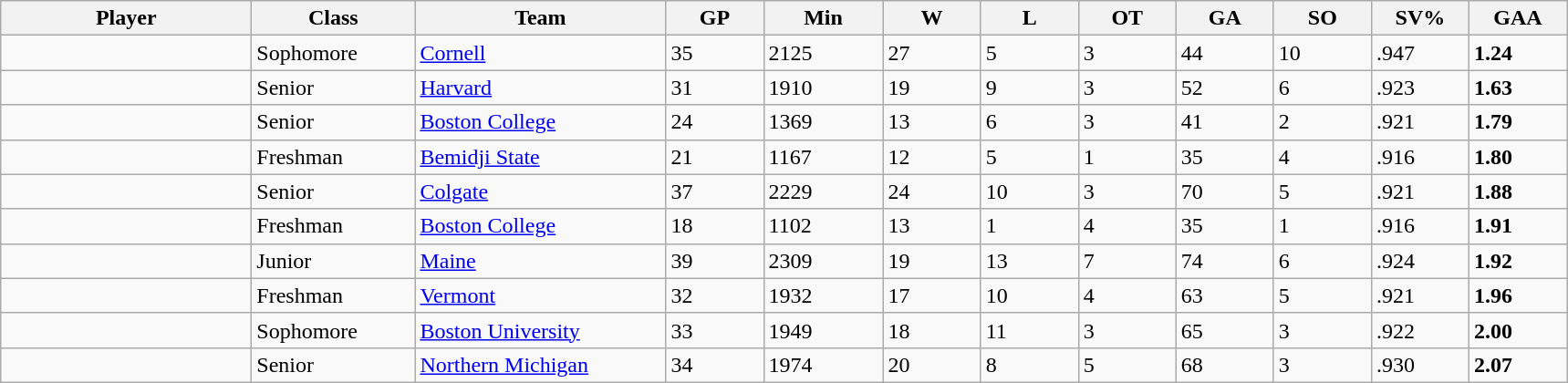<table class="wikitable sortable">
<tr>
<th style="width: 11em;">Player</th>
<th style="width: 7em;">Class</th>
<th style="width: 11em;">Team</th>
<th style="width: 4em;">GP</th>
<th style="width: 5em;">Min</th>
<th style="width: 4em;">W</th>
<th style="width: 4em;">L</th>
<th style="width: 4em;">OT</th>
<th style="width: 4em;">GA</th>
<th style="width: 4em;">SO</th>
<th style="width: 4em;">SV%</th>
<th style="width: 4em;">GAA</th>
</tr>
<tr>
<td></td>
<td>Sophomore</td>
<td><a href='#'>Cornell</a></td>
<td>35</td>
<td>2125</td>
<td>27</td>
<td>5</td>
<td>3</td>
<td>44</td>
<td>10</td>
<td>.947</td>
<td><strong>1.24</strong></td>
</tr>
<tr>
<td></td>
<td>Senior</td>
<td><a href='#'>Harvard</a></td>
<td>31</td>
<td>1910</td>
<td>19</td>
<td>9</td>
<td>3</td>
<td>52</td>
<td>6</td>
<td>.923</td>
<td><strong>1.63</strong></td>
</tr>
<tr>
<td></td>
<td>Senior</td>
<td><a href='#'>Boston College</a></td>
<td>24</td>
<td>1369</td>
<td>13</td>
<td>6</td>
<td>3</td>
<td>41</td>
<td>2</td>
<td>.921</td>
<td><strong>1.79</strong></td>
</tr>
<tr>
<td></td>
<td>Freshman</td>
<td><a href='#'>Bemidji State</a></td>
<td>21</td>
<td>1167</td>
<td>12</td>
<td>5</td>
<td>1</td>
<td>35</td>
<td>4</td>
<td>.916</td>
<td><strong>1.80</strong></td>
</tr>
<tr>
<td></td>
<td>Senior</td>
<td><a href='#'>Colgate</a></td>
<td>37</td>
<td>2229</td>
<td>24</td>
<td>10</td>
<td>3</td>
<td>70</td>
<td>5</td>
<td>.921</td>
<td><strong>1.88</strong></td>
</tr>
<tr>
<td></td>
<td>Freshman</td>
<td><a href='#'>Boston College</a></td>
<td>18</td>
<td>1102</td>
<td>13</td>
<td>1</td>
<td>4</td>
<td>35</td>
<td>1</td>
<td>.916</td>
<td><strong>1.91</strong></td>
</tr>
<tr>
<td></td>
<td>Junior</td>
<td><a href='#'>Maine</a></td>
<td>39</td>
<td>2309</td>
<td>19</td>
<td>13</td>
<td>7</td>
<td>74</td>
<td>6</td>
<td>.924</td>
<td><strong>1.92</strong></td>
</tr>
<tr>
<td></td>
<td>Freshman</td>
<td><a href='#'>Vermont</a></td>
<td>32</td>
<td>1932</td>
<td>17</td>
<td>10</td>
<td>4</td>
<td>63</td>
<td>5</td>
<td>.921</td>
<td><strong>1.96</strong></td>
</tr>
<tr>
<td></td>
<td>Sophomore</td>
<td><a href='#'>Boston University</a></td>
<td>33</td>
<td>1949</td>
<td>18</td>
<td>11</td>
<td>3</td>
<td>65</td>
<td>3</td>
<td>.922</td>
<td><strong>2.00</strong></td>
</tr>
<tr>
<td></td>
<td>Senior</td>
<td><a href='#'>Northern Michigan</a></td>
<td>34</td>
<td>1974</td>
<td>20</td>
<td>8</td>
<td>5</td>
<td>68</td>
<td>3</td>
<td>.930</td>
<td><strong>2.07</strong></td>
</tr>
</table>
